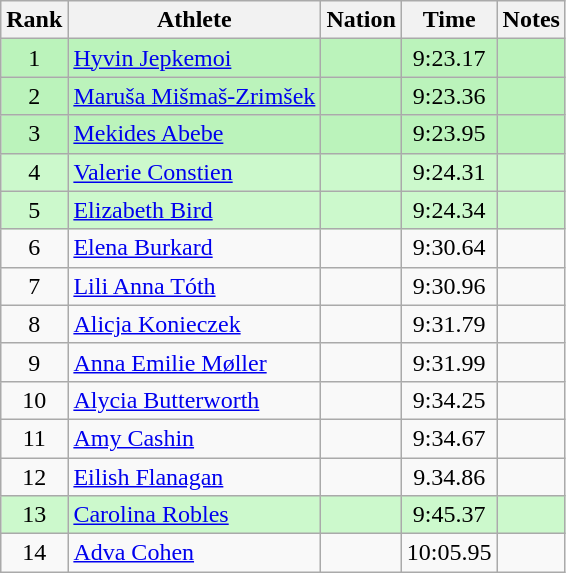<table class="wikitable sortable" style="text-align:center">
<tr>
<th>Rank</th>
<th>Athlete</th>
<th>Nation</th>
<th>Time</th>
<th>Notes</th>
</tr>
<tr style="background:#bbf3bb;">
<td>1</td>
<td align=left><a href='#'>Hyvin Jepkemoi</a></td>
<td align=left></td>
<td>9:23.17</td>
<td></td>
</tr>
<tr style="background:#bbf3bb;">
<td>2</td>
<td align=left><a href='#'>Maruša Mišmaš-Zrimšek</a></td>
<td align=left></td>
<td>9:23.36</td>
<td></td>
</tr>
<tr style="background:#bbf3bb;">
<td>3</td>
<td align=left><a href='#'>Mekides Abebe</a></td>
<td align=left></td>
<td>9:23.95</td>
<td></td>
</tr>
<tr style="background:#ccf9cc;">
<td>4</td>
<td align=left><a href='#'>Valerie Constien</a></td>
<td align=left></td>
<td>9:24.31</td>
<td></td>
</tr>
<tr style="background:#ccf9cc;">
<td>5</td>
<td align=left><a href='#'>Elizabeth Bird</a></td>
<td align=left></td>
<td>9:24.34</td>
<td></td>
</tr>
<tr>
<td>6</td>
<td align=left><a href='#'>Elena Burkard</a></td>
<td align=left></td>
<td>9:30.64</td>
<td></td>
</tr>
<tr>
<td>7</td>
<td align=left><a href='#'>Lili Anna Tóth</a></td>
<td align=left></td>
<td>9:30.96</td>
<td></td>
</tr>
<tr>
<td>8</td>
<td align=left><a href='#'>Alicja Konieczek</a></td>
<td align=left></td>
<td>9:31.79</td>
<td></td>
</tr>
<tr>
<td>9</td>
<td align=left><a href='#'>Anna Emilie Møller</a></td>
<td align=left></td>
<td>9:31.99</td>
<td></td>
</tr>
<tr>
<td>10</td>
<td align=left><a href='#'>Alycia Butterworth</a></td>
<td align=left></td>
<td>9:34.25</td>
<td></td>
</tr>
<tr>
<td>11</td>
<td align=left><a href='#'>Amy Cashin</a></td>
<td align=left></td>
<td>9:34.67</td>
<td></td>
</tr>
<tr>
<td>12</td>
<td align=left><a href='#'>Eilish Flanagan</a></td>
<td align=left></td>
<td>9.34.86</td>
<td></td>
</tr>
<tr style="background:#ccf9cc;">
<td>13</td>
<td align=left><a href='#'>Carolina Robles</a></td>
<td align=left></td>
<td>9:45.37</td>
<td></td>
</tr>
<tr>
<td>14</td>
<td align=left><a href='#'>Adva Cohen</a></td>
<td align=left></td>
<td>10:05.95</td>
<td></td>
</tr>
</table>
